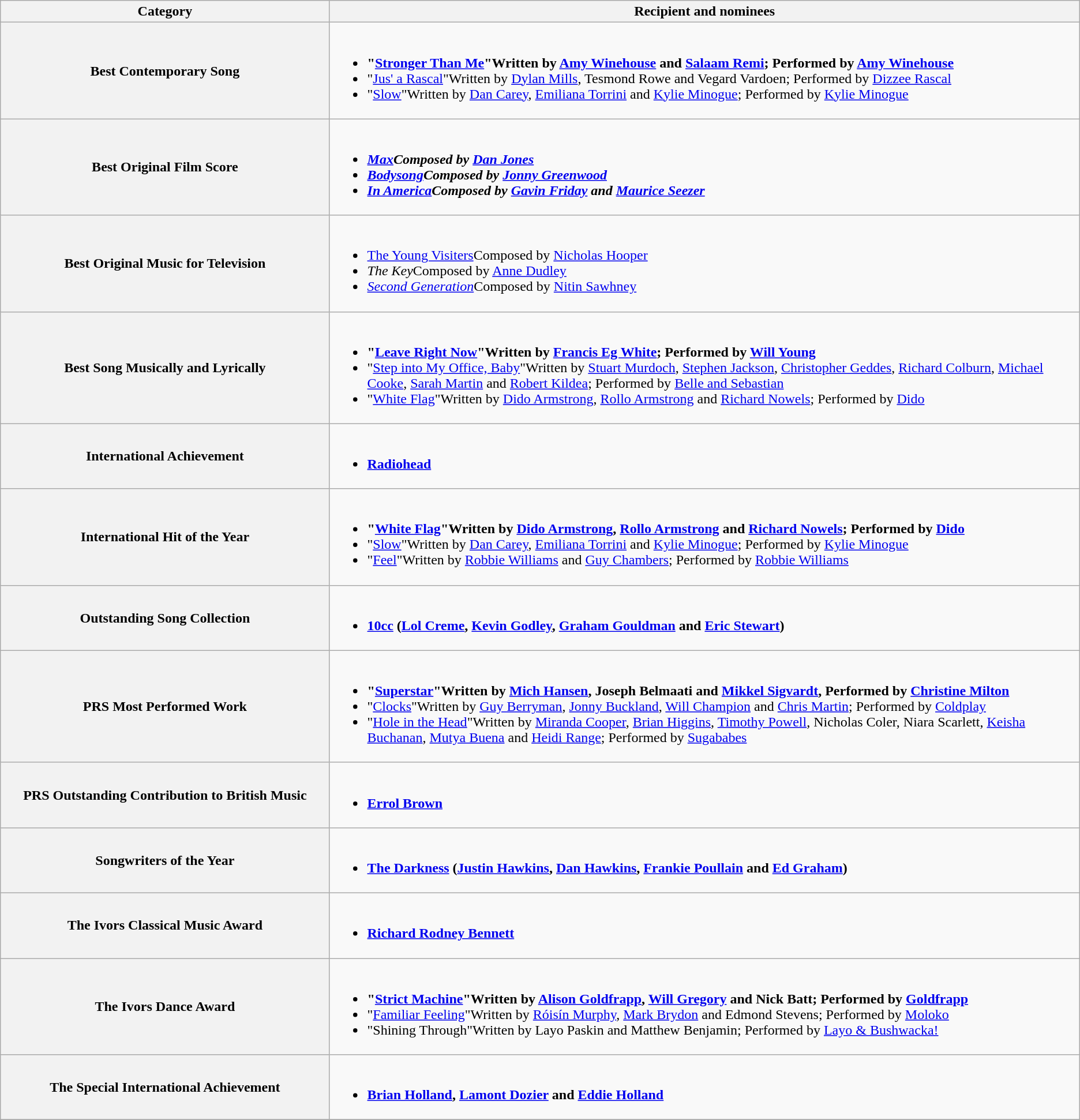<table class="wikitable">
<tr>
<th width="25%">Category</th>
<th width="57%">Recipient and nominees</th>
</tr>
<tr>
<th scope="row">Best Contemporary Song</th>
<td><br><ul><li><strong>"<a href='#'>Stronger Than Me</a>"Written by <a href='#'>Amy Winehouse</a> and <a href='#'>Salaam Remi</a>; Performed by <a href='#'>Amy Winehouse</a></strong></li><li>"<a href='#'>Jus' a Rascal</a>"Written by <a href='#'>Dylan Mills</a>, Tesmond Rowe and Vegard Vardoen; Performed by <a href='#'>Dizzee Rascal</a></li><li>"<a href='#'>Slow</a>"Written by <a href='#'>Dan Carey</a>, <a href='#'>Emiliana Torrini</a> and <a href='#'>Kylie Minogue</a>; Performed by <a href='#'>Kylie Minogue</a></li></ul></td>
</tr>
<tr>
<th scope="row">Best Original Film Score</th>
<td><br><ul><li><strong><em><a href='#'>Max</a><em>Composed by <a href='#'>Dan Jones</a><strong></li><li></em><a href='#'>Bodysong</a><em>Composed by <a href='#'>Jonny Greenwood</a></li><li></em><a href='#'>In America</a><em>Composed by <a href='#'>Gavin Friday</a> and <a href='#'>Maurice Seezer</a></li></ul></td>
</tr>
<tr>
<th scope="row">Best Original Music for Television</th>
<td><br><ul><li></em></strong><a href='#'>The Young Visiters</a></em>Composed by <a href='#'>Nicholas Hooper</a></strong></li><li><em>The Key</em>Composed by <a href='#'>Anne Dudley</a></li><li><em><a href='#'>Second Generation</a></em>Composed by <a href='#'>Nitin Sawhney</a></li></ul></td>
</tr>
<tr>
<th scope="row">Best Song Musically and Lyrically</th>
<td><br><ul><li><strong>"<a href='#'>Leave Right Now</a>"Written by <a href='#'>Francis Eg White</a>; Performed by <a href='#'>Will Young</a></strong></li><li>"<a href='#'>Step into My Office, Baby</a>"Written by <a href='#'>Stuart Murdoch</a>, <a href='#'>Stephen Jackson</a>, <a href='#'>Christopher Geddes</a>, <a href='#'>Richard Colburn</a>, <a href='#'>Michael Cooke</a>, <a href='#'>Sarah Martin</a> and <a href='#'>Robert Kildea</a>; Performed by <a href='#'>Belle and Sebastian</a></li><li>"<a href='#'>White Flag</a>"Written by <a href='#'>Dido Armstrong</a>, <a href='#'>Rollo Armstrong</a> and <a href='#'>Richard Nowels</a>; Performed by <a href='#'>Dido</a></li></ul></td>
</tr>
<tr>
<th scope="row">International Achievement</th>
<td><br><ul><li><strong><a href='#'>Radiohead</a></strong></li></ul></td>
</tr>
<tr>
<th scope="row">International Hit of the Year</th>
<td><br><ul><li><strong>"<a href='#'>White Flag</a>"Written by <a href='#'>Dido Armstrong</a>, <a href='#'>Rollo Armstrong</a> and <a href='#'>Richard Nowels</a>; Performed by <a href='#'>Dido</a></strong></li><li>"<a href='#'>Slow</a>"Written by <a href='#'>Dan Carey</a>, <a href='#'>Emiliana Torrini</a> and <a href='#'>Kylie Minogue</a>; Performed by <a href='#'>Kylie Minogue</a></li><li>"<a href='#'>Feel</a>"Written by <a href='#'>Robbie Williams</a> and <a href='#'>Guy Chambers</a>; Performed by <a href='#'>Robbie Williams</a></li></ul></td>
</tr>
<tr>
<th scope="row">Outstanding Song Collection</th>
<td><br><ul><li><strong><a href='#'>10cc</a> (<a href='#'>Lol Creme</a>, <a href='#'>Kevin Godley</a>, <a href='#'>Graham Gouldman</a> and <a href='#'>Eric Stewart</a>)</strong></li></ul></td>
</tr>
<tr>
<th scope="row">PRS Most Performed Work</th>
<td><br><ul><li><strong>"<a href='#'>Superstar</a>"Written by <a href='#'>Mich Hansen</a>, Joseph Belmaati and <a href='#'>Mikkel Sigvardt</a>, Performed by <a href='#'>Christine Milton</a></strong></li><li>"<a href='#'>Clocks</a>"Written by <a href='#'>Guy Berryman</a>, <a href='#'>Jonny Buckland</a>, <a href='#'>Will Champion</a> and <a href='#'>Chris Martin</a>; Performed by <a href='#'>Coldplay</a></li><li>"<a href='#'>Hole in the Head</a>"Written by <a href='#'>Miranda Cooper</a>, <a href='#'>Brian Higgins</a>, <a href='#'>Timothy Powell</a>, Nicholas Coler, Niara Scarlett, <a href='#'>Keisha Buchanan</a>, <a href='#'>Mutya Buena</a> and <a href='#'>Heidi Range</a>; Performed by <a href='#'>Sugababes</a></li></ul></td>
</tr>
<tr>
<th scope="row">PRS Outstanding Contribution to British Music</th>
<td><br><ul><li><strong><a href='#'>Errol Brown</a></strong></li></ul></td>
</tr>
<tr>
<th scope="row">Songwriters of the Year</th>
<td><br><ul><li><strong><a href='#'>The Darkness</a> (<a href='#'>Justin Hawkins</a>, <a href='#'>Dan Hawkins</a>, <a href='#'>Frankie Poullain</a> and <a href='#'>Ed Graham</a>)</strong></li></ul></td>
</tr>
<tr>
<th scope="row">The Ivors Classical Music Award</th>
<td><br><ul><li><strong><a href='#'>Richard Rodney Bennett</a></strong></li></ul></td>
</tr>
<tr>
<th scope="row">The Ivors Dance Award</th>
<td><br><ul><li><strong>"<a href='#'>Strict Machine</a>"Written by <a href='#'>Alison Goldfrapp</a>, <a href='#'>Will Gregory</a> and Nick Batt; Performed by <a href='#'>Goldfrapp</a></strong></li><li>"<a href='#'>Familiar Feeling</a>"Written by <a href='#'>Róisín Murphy</a>, <a href='#'>Mark Brydon</a> and Edmond Stevens; Performed by <a href='#'>Moloko</a></li><li>"Shining Through"Written by Layo Paskin and Matthew Benjamin; Performed by <a href='#'>Layo & Bushwacka!</a></li></ul></td>
</tr>
<tr>
<th scope="row">The Special International Achievement</th>
<td><br><ul><li><strong><a href='#'>Brian Holland</a>, <a href='#'>Lamont Dozier</a> and <a href='#'>Eddie Holland</a></strong></li></ul></td>
</tr>
<tr>
</tr>
</table>
